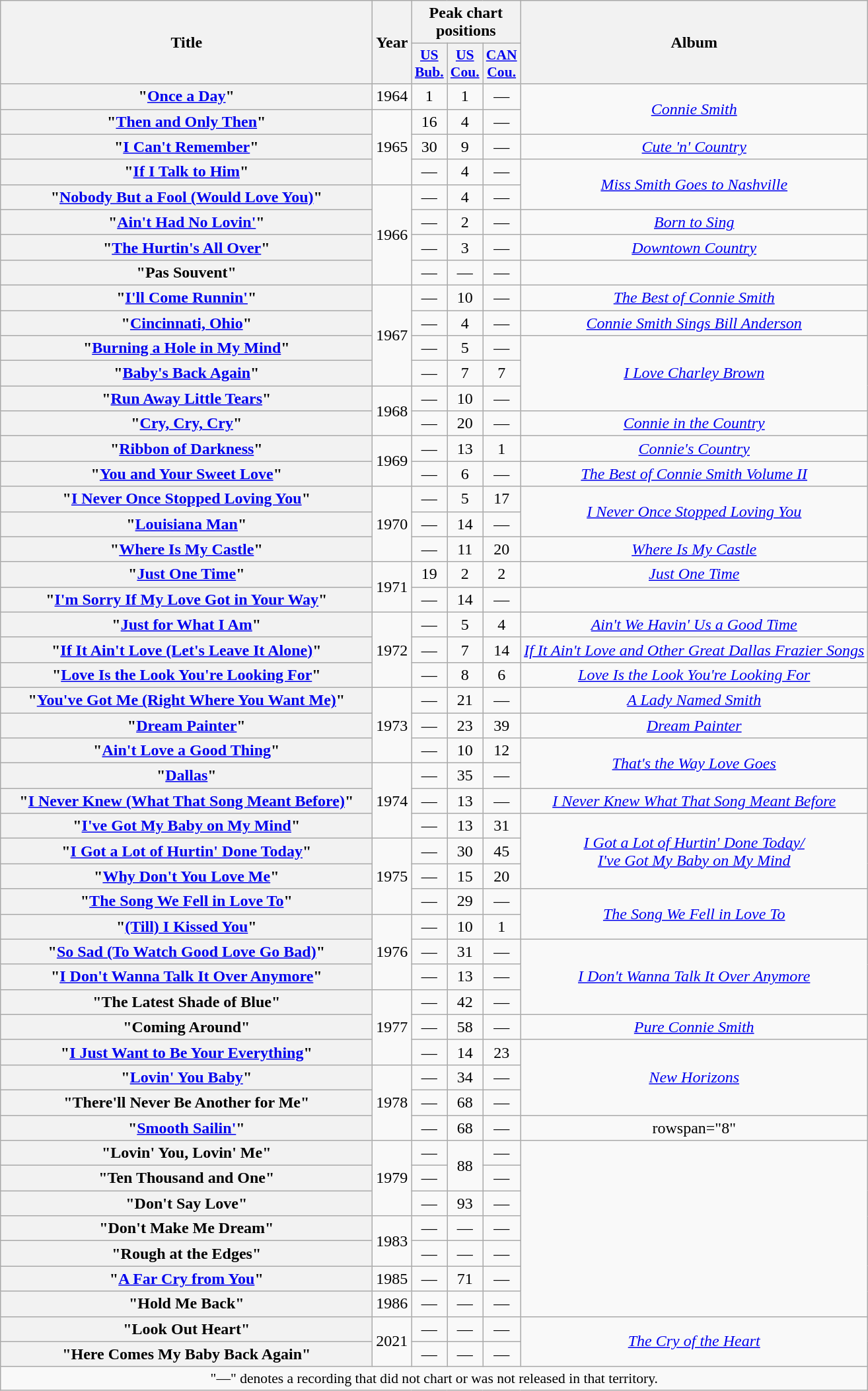<table class="wikitable plainrowheaders" style="text-align:center;" border="1">
<tr>
<th scope="col" rowspan="2" style="width:23em;">Title</th>
<th scope="col" rowspan="2">Year</th>
<th scope="col" colspan="3">Peak chart<br>positions</th>
<th scope="col" rowspan="2">Album</th>
</tr>
<tr>
<th scope="col" style="width:2em;font-size:90%;"><a href='#'>US<br>Bub.</a><br></th>
<th scope="col" style="width:2em;font-size:90%;"><a href='#'>US<br>Cou.</a><br></th>
<th scope="col" style="width:2em;font-size:90%;"><a href='#'>CAN<br>Cou.</a><br></th>
</tr>
<tr>
<th scope="row">"<a href='#'>Once a Day</a>"</th>
<td>1964</td>
<td>1</td>
<td>1</td>
<td>—</td>
<td rowspan="2"><em><a href='#'>Connie Smith</a></em></td>
</tr>
<tr>
<th scope="row">"<a href='#'>Then and Only Then</a>"</th>
<td rowspan="3">1965</td>
<td>16</td>
<td>4</td>
<td>—</td>
</tr>
<tr>
<th scope="row">"<a href='#'>I Can't Remember</a>"</th>
<td>30</td>
<td>9</td>
<td>—</td>
<td><em><a href='#'>Cute 'n' Country</a></em></td>
</tr>
<tr>
<th scope="row">"<a href='#'>If I Talk to Him</a>"</th>
<td>—</td>
<td>4</td>
<td>—</td>
<td rowspan="2"><em><a href='#'>Miss Smith Goes to Nashville</a></em></td>
</tr>
<tr>
<th scope="row">"<a href='#'>Nobody But a Fool (Would Love You)</a>"</th>
<td rowspan="4">1966</td>
<td>—</td>
<td>4</td>
<td>—</td>
</tr>
<tr>
<th scope="row">"<a href='#'>Ain't Had No Lovin'</a>"</th>
<td>—</td>
<td>2</td>
<td>—</td>
<td><em><a href='#'>Born to Sing</a></em></td>
</tr>
<tr>
<th scope="row">"<a href='#'>The Hurtin's All Over</a>"</th>
<td>—</td>
<td>3</td>
<td>—</td>
<td><em><a href='#'>Downtown Country</a></em></td>
</tr>
<tr>
<th scope="row">"Pas Souvent"</th>
<td>—</td>
<td>—</td>
<td>—</td>
<td></td>
</tr>
<tr>
<th scope="row">"<a href='#'>I'll Come Runnin'</a>"</th>
<td rowspan="4">1967</td>
<td>—</td>
<td>10</td>
<td>—</td>
<td><em><a href='#'>The Best of Connie Smith</a></em></td>
</tr>
<tr>
<th scope="row">"<a href='#'>Cincinnati, Ohio</a>"</th>
<td>—</td>
<td>4</td>
<td>—</td>
<td><em><a href='#'>Connie Smith Sings Bill Anderson</a></em></td>
</tr>
<tr>
<th scope="row">"<a href='#'>Burning a Hole in My Mind</a>"</th>
<td>—</td>
<td>5</td>
<td>—</td>
<td rowspan="3"><em><a href='#'>I Love Charley Brown</a></em></td>
</tr>
<tr>
<th scope="row">"<a href='#'>Baby's Back Again</a>"</th>
<td>—</td>
<td>7</td>
<td>7</td>
</tr>
<tr>
<th scope="row">"<a href='#'>Run Away Little Tears</a>"</th>
<td rowspan="2">1968</td>
<td>—</td>
<td>10</td>
<td>—</td>
</tr>
<tr>
<th scope="row">"<a href='#'>Cry, Cry, Cry</a>"</th>
<td>—</td>
<td>20</td>
<td>—</td>
<td><em><a href='#'>Connie in the Country</a></em></td>
</tr>
<tr>
<th scope="row">"<a href='#'>Ribbon of Darkness</a>"</th>
<td rowspan="2">1969</td>
<td>—</td>
<td>13</td>
<td>1</td>
<td><em><a href='#'>Connie's Country</a></em></td>
</tr>
<tr>
<th scope="row">"<a href='#'>You and Your Sweet Love</a>"</th>
<td>—</td>
<td>6</td>
<td>—</td>
<td><em><a href='#'>The Best of Connie Smith Volume II</a></em></td>
</tr>
<tr>
<th scope="row">"<a href='#'>I Never Once Stopped Loving You</a>"</th>
<td rowspan="3">1970</td>
<td>—</td>
<td>5</td>
<td>17</td>
<td rowspan="2"><em><a href='#'>I Never Once Stopped Loving You</a></em></td>
</tr>
<tr>
<th scope="row">"<a href='#'>Louisiana Man</a>"</th>
<td>—</td>
<td>14</td>
<td>—</td>
</tr>
<tr>
<th scope="row">"<a href='#'>Where Is My Castle</a>"</th>
<td>—</td>
<td>11</td>
<td>20</td>
<td><em><a href='#'>Where Is My Castle</a></em></td>
</tr>
<tr>
<th scope="row">"<a href='#'>Just One Time</a>"</th>
<td rowspan="2">1971</td>
<td>19</td>
<td>2</td>
<td>2</td>
<td><em><a href='#'>Just One Time</a></em></td>
</tr>
<tr>
<th scope="row">"<a href='#'>I'm Sorry If My Love Got in Your Way</a>"</th>
<td>—</td>
<td>14</td>
<td>—</td>
<td></td>
</tr>
<tr>
<th scope="row">"<a href='#'>Just for What I Am</a>"</th>
<td rowspan="3">1972</td>
<td>—</td>
<td>5</td>
<td>4</td>
<td><em><a href='#'>Ain't We Havin' Us a Good Time</a></em></td>
</tr>
<tr>
<th scope="row">"<a href='#'>If It Ain't Love (Let's Leave It Alone)</a>"</th>
<td>—</td>
<td>7</td>
<td>14</td>
<td><em><a href='#'>If It Ain't Love and Other Great Dallas Frazier Songs</a></em></td>
</tr>
<tr>
<th scope="row">"<a href='#'>Love Is the Look You're Looking For</a>"</th>
<td>—</td>
<td>8</td>
<td>6</td>
<td><em><a href='#'>Love Is the Look You're Looking For</a></em></td>
</tr>
<tr>
<th scope="row">"<a href='#'>You've Got Me (Right Where You Want Me)</a>"</th>
<td rowspan="3">1973</td>
<td>—</td>
<td>21</td>
<td>—</td>
<td><em><a href='#'>A Lady Named Smith</a></em></td>
</tr>
<tr>
<th scope="row">"<a href='#'>Dream Painter</a>"</th>
<td>—</td>
<td>23</td>
<td>39</td>
<td><em><a href='#'>Dream Painter</a></em></td>
</tr>
<tr>
<th scope="row">"<a href='#'>Ain't Love a Good Thing</a>"</th>
<td>—</td>
<td>10</td>
<td>12</td>
<td rowspan="2"><em><a href='#'>That's the Way Love Goes</a></em></td>
</tr>
<tr>
<th scope="row">"<a href='#'>Dallas</a>"</th>
<td rowspan="3">1974</td>
<td>—</td>
<td>35</td>
<td>—</td>
</tr>
<tr>
<th scope="row">"<a href='#'>I Never Knew (What That Song Meant Before)</a>"</th>
<td>—</td>
<td>13</td>
<td>—</td>
<td><em><a href='#'>I Never Knew What That Song Meant Before</a></em></td>
</tr>
<tr>
<th scope="row">"<a href='#'>I've Got My Baby on My Mind</a>"</th>
<td>—</td>
<td>13</td>
<td>31</td>
<td rowspan="3"><em><a href='#'>I Got a Lot of Hurtin' Done Today/<br>I've Got My Baby on My Mind</a></em></td>
</tr>
<tr>
<th scope="row">"<a href='#'>I Got a Lot of Hurtin' Done Today</a>"</th>
<td rowspan="3">1975</td>
<td>—</td>
<td>30</td>
<td>45</td>
</tr>
<tr>
<th scope="row">"<a href='#'>Why Don't You Love Me</a>"</th>
<td>—</td>
<td>15</td>
<td>20</td>
</tr>
<tr>
<th scope="row">"<a href='#'>The Song We Fell in Love To</a>"</th>
<td>—</td>
<td>29</td>
<td>—</td>
<td rowspan="2"><em><a href='#'>The Song We Fell in Love To</a></em></td>
</tr>
<tr>
<th scope="row">"<a href='#'>(Till) I Kissed You</a>"</th>
<td rowspan="3">1976</td>
<td>—</td>
<td>10</td>
<td>1</td>
</tr>
<tr>
<th scope="row">"<a href='#'>So Sad (To Watch Good Love Go Bad)</a>"</th>
<td>—</td>
<td>31</td>
<td>—</td>
<td rowspan="3"><em><a href='#'>I Don't Wanna Talk It Over Anymore</a></em></td>
</tr>
<tr>
<th scope="row">"<a href='#'>I Don't Wanna Talk It Over Anymore</a>"</th>
<td>—</td>
<td>13</td>
<td>—</td>
</tr>
<tr>
<th scope="row">"The Latest Shade of Blue"</th>
<td rowspan="3">1977</td>
<td>—</td>
<td>42</td>
<td>—</td>
</tr>
<tr>
<th scope="row">"Coming Around"</th>
<td>—</td>
<td>58</td>
<td>—</td>
<td><em><a href='#'>Pure Connie Smith</a></em></td>
</tr>
<tr>
<th scope="row">"<a href='#'>I Just Want to Be Your Everything</a>"</th>
<td>—</td>
<td>14</td>
<td>23</td>
<td rowspan="3"><em><a href='#'>New Horizons</a></em></td>
</tr>
<tr>
<th scope="row">"<a href='#'>Lovin' You Baby</a>"</th>
<td rowspan="3">1978</td>
<td>—</td>
<td>34</td>
<td>—</td>
</tr>
<tr>
<th scope="row">"There'll Never Be Another for Me"</th>
<td>—</td>
<td>68</td>
<td>—</td>
</tr>
<tr>
<th scope="row">"<a href='#'>Smooth Sailin'</a>"</th>
<td>—</td>
<td>68</td>
<td>—</td>
<td>rowspan="8" </td>
</tr>
<tr>
<th scope="row">"Lovin' You, Lovin' Me"</th>
<td rowspan="3">1979</td>
<td>—</td>
<td rowspan="2">88</td>
<td>—</td>
</tr>
<tr>
<th scope="row">"Ten Thousand and One"</th>
<td>—</td>
<td>—</td>
</tr>
<tr>
<th scope="row">"Don't Say Love"</th>
<td>—</td>
<td>93</td>
<td>—</td>
</tr>
<tr>
<th scope="row">"Don't Make Me Dream"</th>
<td rowspan="2">1983</td>
<td>—</td>
<td>—</td>
<td>—</td>
</tr>
<tr>
<th scope="row">"Rough at the Edges"</th>
<td>—</td>
<td>—</td>
<td>—</td>
</tr>
<tr>
<th scope="row">"<a href='#'>A Far Cry from You</a>"</th>
<td>1985</td>
<td>—</td>
<td>71</td>
<td>—</td>
</tr>
<tr>
<th scope="row">"Hold Me Back"</th>
<td>1986</td>
<td>—</td>
<td>—</td>
<td>—</td>
</tr>
<tr>
<th scope="row">"Look Out Heart"</th>
<td rowspan = "2">2021</td>
<td>—</td>
<td>—</td>
<td>—</td>
<td rowspan = "2"><em><a href='#'>The Cry of the Heart</a></em></td>
</tr>
<tr>
<th scope = "row">"Here Comes My Baby Back Again"</th>
<td>—</td>
<td>—</td>
<td>—</td>
</tr>
<tr>
<td colspan="6" style="font-size:90%">"—" denotes a recording that did not chart or was not released in that territory.</td>
</tr>
</table>
